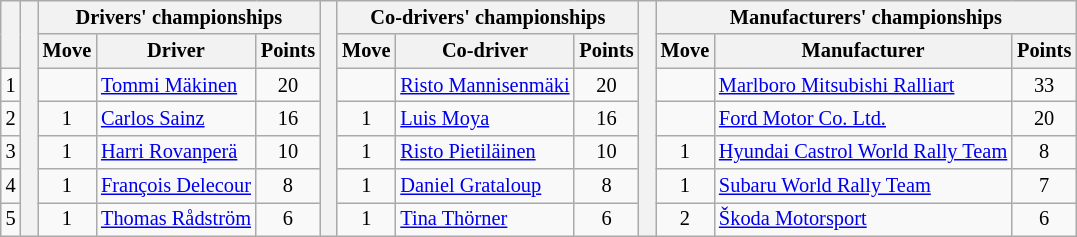<table class="wikitable" style="font-size:85%;">
<tr>
<th rowspan="2"></th>
<th rowspan="7" style="width:5px;"></th>
<th colspan="3">Drivers' championships</th>
<th rowspan="7" style="width:5px;"></th>
<th colspan="3" nowrap>Co-drivers' championships</th>
<th rowspan="7" style="width:5px;"></th>
<th colspan="3" nowrap>Manufacturers' championships</th>
</tr>
<tr>
<th>Move</th>
<th>Driver</th>
<th>Points</th>
<th>Move</th>
<th>Co-driver</th>
<th>Points</th>
<th>Move</th>
<th>Manufacturer</th>
<th>Points</th>
</tr>
<tr>
<td align="center">1</td>
<td align="center"></td>
<td> <a href='#'>Tommi Mäkinen</a></td>
<td align="center">20</td>
<td align="center"></td>
<td> <a href='#'>Risto Mannisenmäki</a></td>
<td align="center">20</td>
<td align="center"></td>
<td> <a href='#'>Marlboro Mitsubishi Ralliart</a></td>
<td align="center">33</td>
</tr>
<tr>
<td align="center">2</td>
<td align="center"> 1</td>
<td> <a href='#'>Carlos Sainz</a></td>
<td align="center">16</td>
<td align="center"> 1</td>
<td> <a href='#'>Luis Moya</a></td>
<td align="center">16</td>
<td align="center"></td>
<td> <a href='#'>Ford Motor Co. Ltd.</a></td>
<td align="center">20</td>
</tr>
<tr>
<td align="center">3</td>
<td align="center"> 1</td>
<td> <a href='#'>Harri Rovanperä</a></td>
<td align="center">10</td>
<td align="center"> 1</td>
<td> <a href='#'>Risto Pietiläinen</a></td>
<td align="center">10</td>
<td align="center"> 1</td>
<td> <a href='#'>Hyundai Castrol World Rally Team</a></td>
<td align="center">8</td>
</tr>
<tr>
<td align="center">4</td>
<td align="center"> 1</td>
<td> <a href='#'>François Delecour</a></td>
<td align="center">8</td>
<td align="center"> 1</td>
<td> <a href='#'>Daniel Grataloup</a></td>
<td align="center">8</td>
<td align="center"> 1</td>
<td> <a href='#'>Subaru World Rally Team</a></td>
<td align="center">7</td>
</tr>
<tr>
<td align="center">5</td>
<td align="center"> 1</td>
<td> <a href='#'>Thomas Rådström</a></td>
<td align="center">6</td>
<td align="center"> 1</td>
<td> <a href='#'>Tina Thörner</a></td>
<td align="center">6</td>
<td align="center"> 2</td>
<td> <a href='#'>Škoda Motorsport</a></td>
<td align="center">6</td>
</tr>
</table>
